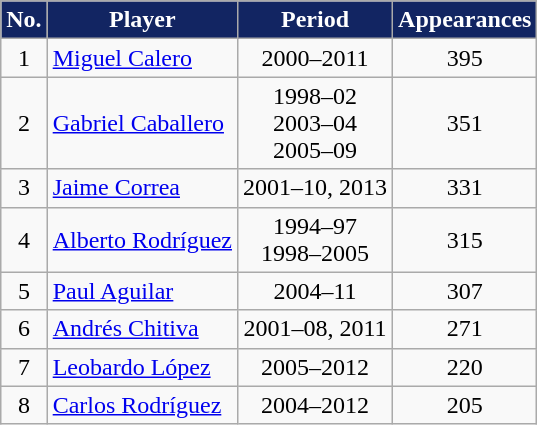<table class="wikitable" style="text-align:center;margin-left:1em">
<tr>
<th style=background-color:#122562;color:#ffffff>No.</th>
<th style=background-color:#122562;color:#ffffff>Player</th>
<th style=background-color:#122562;color:#ffffff>Period</th>
<th style=background-color:#122562;color:#ffffff>Appearances</th>
</tr>
<tr>
<td>1</td>
<td style="text-align:left;"> <a href='#'>Miguel Calero</a></td>
<td>2000–2011</td>
<td>395</td>
</tr>
<tr>
<td>2</td>
<td style="text-align:left;"> <a href='#'>Gabriel Caballero</a></td>
<td>1998–02<br>2003–04<br>2005–09</td>
<td>351</td>
</tr>
<tr>
<td>3</td>
<td style="text-align:left;"> <a href='#'>Jaime Correa</a></td>
<td>2001–10, 2013</td>
<td>331</td>
</tr>
<tr>
<td>4</td>
<td style="text-align:left;"> <a href='#'>Alberto Rodríguez</a></td>
<td>1994–97<br>1998–2005</td>
<td>315</td>
</tr>
<tr>
<td>5</td>
<td style="text-align:left;"> <a href='#'>Paul Aguilar</a></td>
<td>2004–11</td>
<td>307</td>
</tr>
<tr>
<td>6</td>
<td style="text-align:left;"> <a href='#'>Andrés Chitiva</a></td>
<td>2001–08, 2011</td>
<td>271</td>
</tr>
<tr>
<td>7</td>
<td style="text-align:left;"> <a href='#'>Leobardo López</a></td>
<td>2005–2012</td>
<td>220</td>
</tr>
<tr>
<td>8</td>
<td style="text-align:left;"> <a href='#'>Carlos Rodríguez</a></td>
<td>2004–2012</td>
<td>205</td>
</tr>
</table>
